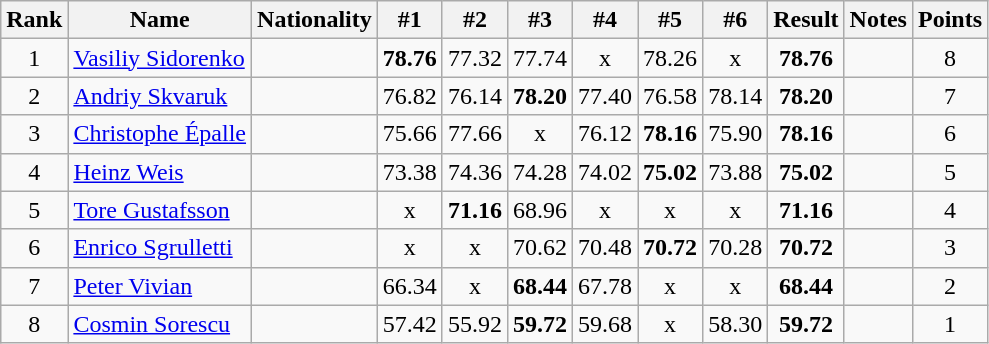<table class="wikitable sortable" style="text-align:center">
<tr>
<th>Rank</th>
<th>Name</th>
<th>Nationality</th>
<th>#1</th>
<th>#2</th>
<th>#3</th>
<th>#4</th>
<th>#5</th>
<th>#6</th>
<th>Result</th>
<th>Notes</th>
<th>Points</th>
</tr>
<tr>
<td>1</td>
<td align=left><a href='#'>Vasiliy Sidorenko</a></td>
<td align=left></td>
<td><strong>78.76</strong></td>
<td>77.32</td>
<td>77.74</td>
<td>x</td>
<td>78.26</td>
<td>x</td>
<td><strong>78.76</strong></td>
<td></td>
<td>8</td>
</tr>
<tr>
<td>2</td>
<td align=left><a href='#'>Andriy Skvaruk</a></td>
<td align=left></td>
<td>76.82</td>
<td>76.14</td>
<td><strong>78.20</strong></td>
<td>77.40</td>
<td>76.58</td>
<td>78.14</td>
<td><strong>78.20</strong></td>
<td></td>
<td>7</td>
</tr>
<tr>
<td>3</td>
<td align=left><a href='#'>Christophe Épalle</a></td>
<td align=left></td>
<td>75.66</td>
<td>77.66</td>
<td>x</td>
<td>76.12</td>
<td><strong>78.16</strong></td>
<td>75.90</td>
<td><strong>78.16</strong></td>
<td></td>
<td>6</td>
</tr>
<tr>
<td>4</td>
<td align=left><a href='#'>Heinz Weis</a></td>
<td align=left></td>
<td>73.38</td>
<td>74.36</td>
<td>74.28</td>
<td>74.02</td>
<td><strong>75.02</strong></td>
<td>73.88</td>
<td><strong>75.02</strong></td>
<td></td>
<td>5</td>
</tr>
<tr>
<td>5</td>
<td align=left><a href='#'>Tore Gustafsson</a></td>
<td align=left></td>
<td>x</td>
<td><strong>71.16</strong></td>
<td>68.96</td>
<td>x</td>
<td>x</td>
<td>x</td>
<td><strong>71.16</strong></td>
<td></td>
<td>4</td>
</tr>
<tr>
<td>6</td>
<td align=left><a href='#'>Enrico Sgrulletti</a></td>
<td align=left></td>
<td>x</td>
<td>x</td>
<td>70.62</td>
<td>70.48</td>
<td><strong>70.72</strong></td>
<td>70.28</td>
<td><strong>70.72</strong></td>
<td></td>
<td>3</td>
</tr>
<tr>
<td>7</td>
<td align=left><a href='#'>Peter Vivian</a></td>
<td align=left></td>
<td>66.34</td>
<td>x</td>
<td><strong>68.44</strong></td>
<td>67.78</td>
<td>x</td>
<td>x</td>
<td><strong>68.44</strong></td>
<td></td>
<td>2</td>
</tr>
<tr>
<td>8</td>
<td align=left><a href='#'>Cosmin Sorescu</a></td>
<td align=left></td>
<td>57.42</td>
<td>55.92</td>
<td><strong>59.72</strong></td>
<td>59.68</td>
<td>x</td>
<td>58.30</td>
<td><strong>59.72</strong></td>
<td></td>
<td>1</td>
</tr>
</table>
